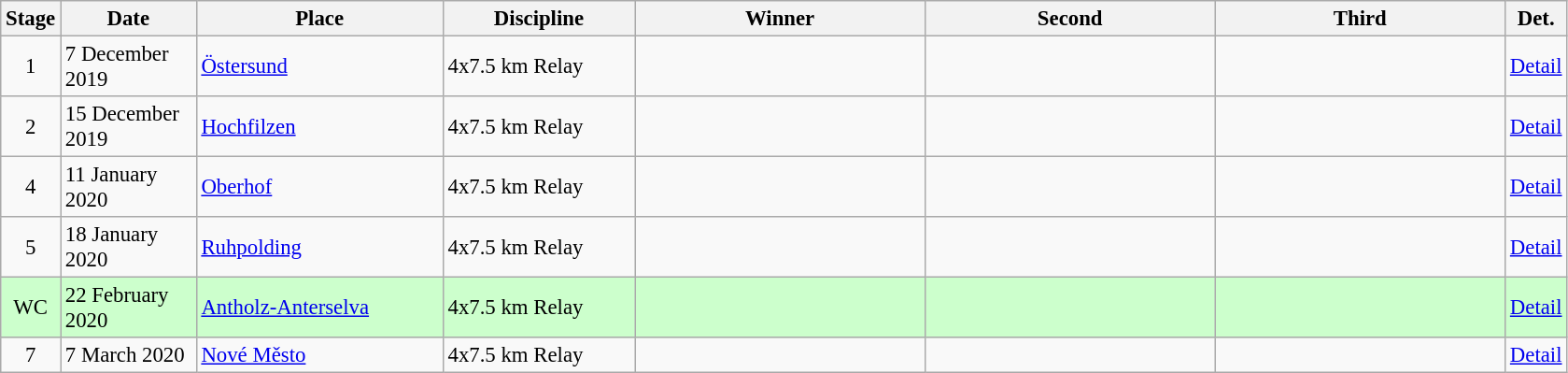<table class="wikitable" style="font-size:95%;">
<tr>
<th width="30">Stage</th>
<th width="90">Date</th>
<th width="169">Place</th>
<th width="130">Discipline</th>
<th width="200">Winner</th>
<th width="200">Second</th>
<th width="200">Third</th>
<th width="10">Det.</th>
</tr>
<tr>
<td align=center>1</td>
<td>7 December 2019</td>
<td> <a href='#'>Östersund</a></td>
<td>4x7.5 km Relay</td>
<td></td>
<td></td>
<td></td>
<td><a href='#'>Detail</a></td>
</tr>
<tr>
<td align=center>2</td>
<td>15 December 2019</td>
<td> <a href='#'>Hochfilzen</a></td>
<td>4x7.5 km Relay</td>
<td></td>
<td></td>
<td></td>
<td><a href='#'>Detail</a></td>
</tr>
<tr>
<td align=center>4</td>
<td>11 January 2020</td>
<td> <a href='#'>Oberhof</a></td>
<td>4x7.5 km Relay</td>
<td></td>
<td></td>
<td></td>
<td><a href='#'>Detail</a></td>
</tr>
<tr>
<td align=center>5</td>
<td>18 January 2020</td>
<td> <a href='#'>Ruhpolding</a></td>
<td>4x7.5 km Relay</td>
<td></td>
<td></td>
<td></td>
<td><a href='#'>Detail</a></td>
</tr>
<tr style="background:#CCFFCC">
<td align=center>WC</td>
<td>22 February 2020</td>
<td> <a href='#'>Antholz-Anterselva</a></td>
<td>4x7.5 km Relay</td>
<td></td>
<td></td>
<td></td>
<td><a href='#'>Detail</a></td>
</tr>
<tr>
<td align=center>7</td>
<td>7 March 2020</td>
<td> <a href='#'>Nové Město</a></td>
<td>4x7.5 km Relay</td>
<td></td>
<td></td>
<td></td>
<td><a href='#'>Detail</a></td>
</tr>
</table>
